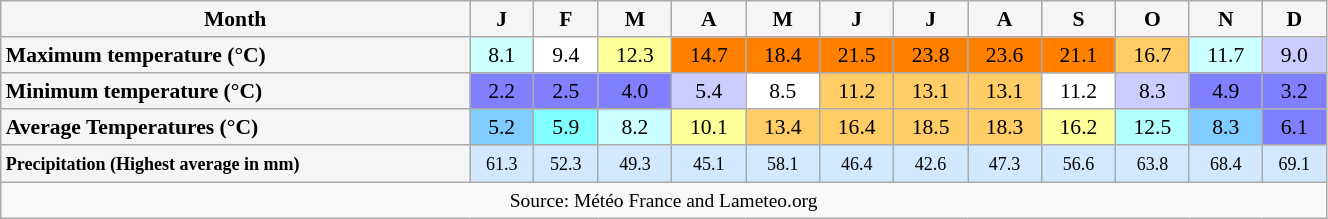<table class="wikitable" style="font-size:90%;width:70%;border:0px;text-align:center;line-height:120%;">
<tr>
<th style="background: #F5F5F5; color: #000000" height="17">Month</th>
<th style="background: #F5F5F5; color:#000000;">J</th>
<th style="background: #F5F5F5; color:#000000;">F</th>
<th style="background: #F5F5F5; color:#000000;">M</th>
<th style="background: #F5F5F5; color:#000000;">A</th>
<th style="background: #F5F5F5; color:#000000;">M</th>
<th style="background: #F5F5F5; color:#000000;">J</th>
<th style="background: #F5F5F5; color:#000000;">J</th>
<th style="background: #F5F5F5; color:#000000;">A</th>
<th style="background: #F5F5F5; color:#000000;">S</th>
<th style="background: #F5F5F5; color:#000000;">O</th>
<th style="background: #F5F5F5; color:#000000;">N</th>
<th style="background: #F5F5F5; color:#000000;">D</th>
</tr>
<tr>
<th style="background: #F5F5F5; color:#000000; text-align:left;">Maximum temperature (°C)</th>
<td style="background: #CCFFFF; color:#000000;">8.1</td>
<td style="background: #FFFFFF; color:#000000;">9.4</td>
<td style="background: #FFFF99; color:#000000;">12.3</td>
<td style="background: #FF8000; color:#000000;">14.7</td>
<td style="background: #FF8000; color:#000000;">18.4</td>
<td style="background: #FF8000; color:#000000;">21.5</td>
<td style="background: #FF8000; color:#000000;">23.8</td>
<td style="background: #FF8000; color:#000000;">23.6</td>
<td style="background: #FF8000; color:#000000;">21.1</td>
<td style="background: #FFCC66; color:#000000;">16.7</td>
<td style="background: #CCFFFF; color:#000000;">11.7</td>
<td style="background: #CCCCFF; color:#000000;">9.0</td>
</tr>
<tr>
<th style="background: #F5F5F5; color:#000000; text-align:left;">Minimum temperature (°C)</th>
<td style="background: #8080FF; color:#000000;">2.2</td>
<td style="background: #8080FF; color:#000000;">2.5</td>
<td style="background: #8080FF; color:#000000;">4.0</td>
<td style="background: #CCCCFF; color:#000000;">5.4</td>
<td style="background: #FFFFFF; color:#000000;">8.5</td>
<td style="background: #FFCC66; color:#000000;">11.2</td>
<td style="background: #FFCC66; color:#000000;">13.1</td>
<td style="background: #FFCC66; color:#000000;">13.1</td>
<td style="background: #FFFFFF; color:#000000;">11.2</td>
<td style="background: #CCCCFF; color:#000000;">8.3</td>
<td style="background: #8080FF; color:#000000;">4.9</td>
<td style="background: #8080FF; color:#000000;">3.2</td>
</tr>
<tr>
<th style="background: #F5F5F5; color:#000000; text-align:left;">Average Temperatures (°C)</th>
<td style="background: #80CCFF; color:#000000;">5.2</td>
<td style="background: #80FFFF; color:#000000;">5.9</td>
<td style="background: #CCFFFF; color:#000000;">8.2</td>
<td style="background: #FFFF99; color:#000000;">10.1</td>
<td style="background: #FFCC66; color:#000000;">13.4</td>
<td style="background: #FFCC66; color:#000000;">16.4</td>
<td style="background: #FFCC66; color:#000000;">18.5</td>
<td style="background: #FFCC66; color:#000000;">18.3</td>
<td style="background: #FFFF99; color:#000000;">16.2</td>
<td style="background: #B2FFFF; color:#000000;">12.5</td>
<td style="background: #80CCFF; color:#000000;">8.3</td>
<td style="background: #8080FF; color:#000000;">6.1</td>
</tr>
<tr>
<th style="background: #F5F5F5; color:#000000; text-align:left;"><small>Precipitation (Highest average in mm)</small></th>
<td style="background: #D1E8FF; color: black;"><small>61.3</small></td>
<td style="background: #D1E8FF; color: black;"><small>52.3</small></td>
<td style="background: #D1E8FF; color: black;"><small>49.3</small></td>
<td style="background: #D1E8FF; color: black;"><small>45.1</small></td>
<td style="background: #D1E8FF; color: black;"><small>58.1</small></td>
<td style="background: #D1E8FF; color: black;"><small>46.4</small></td>
<td style="background: #D1E8FF; color: black;"><small>42.6</small></td>
<td style="background: #D1E8FF; color: black;"><small>47.3</small></td>
<td style="background: #D1E8FF; color: black;"><small>56.6</small></td>
<td style="background: #D1E8FF; color: black;"><small>63.8</small></td>
<td style="background: #D1E8FF; color: black;"><small>68.4</small></td>
<td style="background: #D1E8FF; color: black;"><small>69.1</small></td>
</tr>
<tr>
<td colspan="13" style="text-align:center;font-size:90%;">Source: Météo France and Lameteo.org</td>
</tr>
</table>
